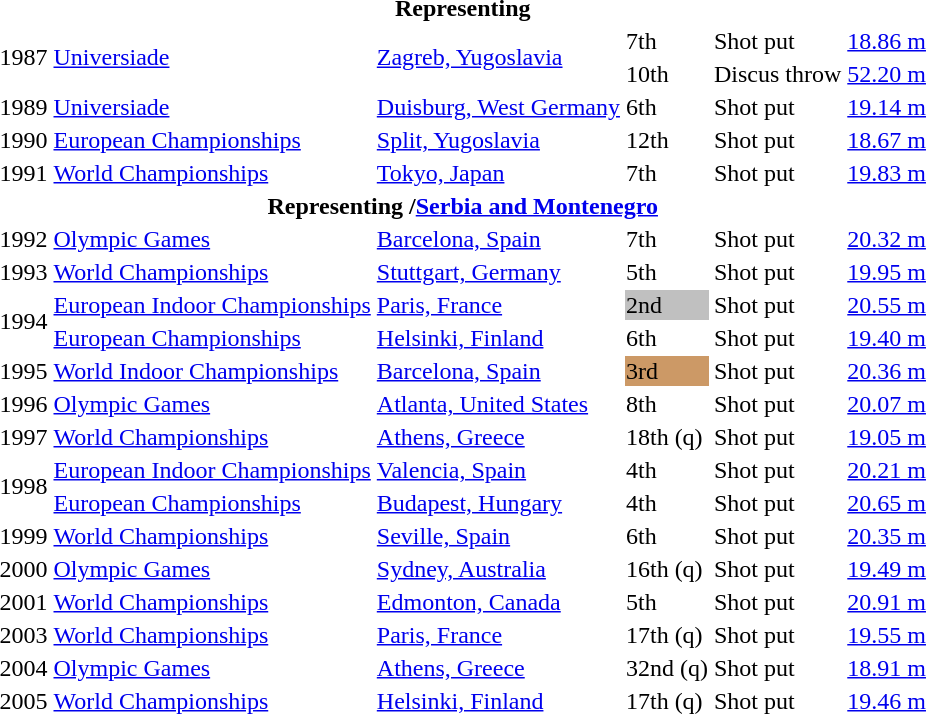<table>
<tr>
<th colspan="6">Representing </th>
</tr>
<tr>
<td rowspan=2>1987</td>
<td rowspan=2><a href='#'>Universiade</a></td>
<td rowspan=2><a href='#'>Zagreb, Yugoslavia</a></td>
<td>7th</td>
<td>Shot put</td>
<td><a href='#'>18.86 m</a></td>
</tr>
<tr>
<td>10th</td>
<td>Discus throw</td>
<td><a href='#'>52.20 m</a></td>
</tr>
<tr>
<td>1989</td>
<td><a href='#'>Universiade</a></td>
<td><a href='#'>Duisburg, West Germany</a></td>
<td>6th</td>
<td>Shot put</td>
<td><a href='#'>19.14 m</a></td>
</tr>
<tr>
<td>1990</td>
<td><a href='#'>European Championships</a></td>
<td><a href='#'>Split, Yugoslavia</a></td>
<td>12th</td>
<td>Shot put</td>
<td><a href='#'>18.67 m</a></td>
</tr>
<tr>
<td>1991</td>
<td><a href='#'>World Championships</a></td>
<td><a href='#'>Tokyo, Japan</a></td>
<td>7th</td>
<td>Shot put</td>
<td><a href='#'>19.83 m</a></td>
</tr>
<tr>
<th colspan="6">Representing /<a href='#'>Serbia and Montenegro</a></th>
</tr>
<tr>
<td>1992</td>
<td><a href='#'>Olympic Games</a></td>
<td><a href='#'>Barcelona, Spain</a></td>
<td>7th</td>
<td>Shot put</td>
<td><a href='#'>20.32 m</a></td>
</tr>
<tr>
<td>1993</td>
<td><a href='#'>World Championships</a></td>
<td><a href='#'>Stuttgart, Germany</a></td>
<td>5th</td>
<td>Shot put</td>
<td><a href='#'>19.95 m</a></td>
</tr>
<tr>
<td rowspan=2>1994</td>
<td><a href='#'>European Indoor Championships</a></td>
<td><a href='#'>Paris, France</a></td>
<td bgcolor=silver>2nd</td>
<td>Shot put</td>
<td><a href='#'>20.55 m</a></td>
</tr>
<tr>
<td><a href='#'>European Championships</a></td>
<td><a href='#'>Helsinki, Finland</a></td>
<td>6th</td>
<td>Shot put</td>
<td><a href='#'>19.40 m</a></td>
</tr>
<tr>
<td>1995</td>
<td><a href='#'>World Indoor Championships</a></td>
<td><a href='#'>Barcelona, Spain</a></td>
<td bgcolor=cc9966>3rd</td>
<td>Shot put</td>
<td><a href='#'>20.36 m</a></td>
</tr>
<tr>
<td>1996</td>
<td><a href='#'>Olympic Games</a></td>
<td><a href='#'>Atlanta, United States</a></td>
<td>8th</td>
<td>Shot put</td>
<td><a href='#'>20.07 m</a></td>
</tr>
<tr>
<td>1997</td>
<td><a href='#'>World Championships</a></td>
<td><a href='#'>Athens, Greece</a></td>
<td>18th (q)</td>
<td>Shot put</td>
<td><a href='#'>19.05 m</a></td>
</tr>
<tr>
<td rowspan=2>1998</td>
<td><a href='#'>European Indoor Championships</a></td>
<td><a href='#'>Valencia, Spain</a></td>
<td>4th</td>
<td>Shot put</td>
<td><a href='#'>20.21 m</a></td>
</tr>
<tr>
<td><a href='#'>European Championships</a></td>
<td><a href='#'>Budapest, Hungary</a></td>
<td>4th</td>
<td>Shot put</td>
<td><a href='#'>20.65 m</a></td>
</tr>
<tr>
<td>1999</td>
<td><a href='#'>World Championships</a></td>
<td><a href='#'>Seville, Spain</a></td>
<td>6th</td>
<td>Shot put</td>
<td><a href='#'>20.35 m</a></td>
</tr>
<tr>
<td>2000</td>
<td><a href='#'>Olympic Games</a></td>
<td><a href='#'>Sydney, Australia</a></td>
<td>16th (q)</td>
<td>Shot put</td>
<td><a href='#'>19.49 m</a></td>
</tr>
<tr>
<td>2001</td>
<td><a href='#'>World Championships</a></td>
<td><a href='#'>Edmonton, Canada</a></td>
<td>5th</td>
<td>Shot put</td>
<td><a href='#'>20.91 m</a></td>
</tr>
<tr>
<td>2003</td>
<td><a href='#'>World Championships</a></td>
<td><a href='#'>Paris, France</a></td>
<td>17th (q)</td>
<td>Shot put</td>
<td><a href='#'>19.55 m</a></td>
</tr>
<tr>
<td>2004</td>
<td><a href='#'>Olympic Games</a></td>
<td><a href='#'>Athens, Greece</a></td>
<td>32nd (q)</td>
<td>Shot put</td>
<td><a href='#'>18.91 m</a></td>
</tr>
<tr>
<td>2005</td>
<td><a href='#'>World Championships</a></td>
<td><a href='#'>Helsinki, Finland</a></td>
<td>17th (q)</td>
<td>Shot put</td>
<td><a href='#'>19.46 m</a></td>
</tr>
</table>
